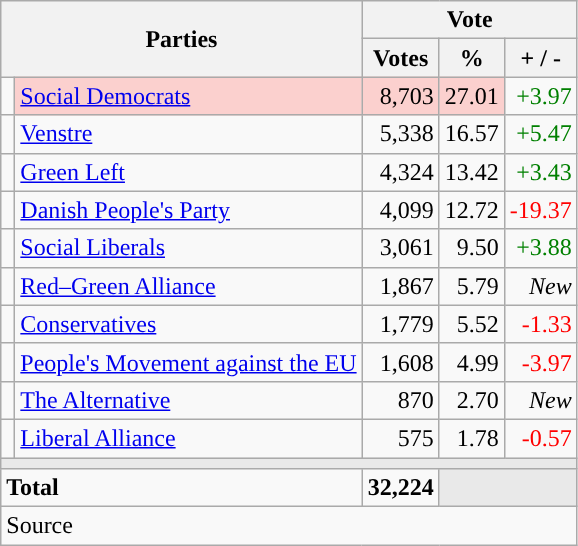<table class="wikitable" style="text-align:right;">
<tr>
<th style="text-align:centre;" rowspan="2" colspan="2" width="225">Parties</th>
<th colspan="3">Vote</th>
</tr>
<tr>
<th width="15">Votes</th>
<th width="15">%</th>
<th width="15">+ / -</th>
</tr>
<tr>
<td width="2" style="color:inherit;background:"></td>
<td bgcolor=#fbd0ce   align="left"><a href='#'>Social Democrats</a></td>
<td bgcolor=#fbd0ce>8,703</td>
<td bgcolor=#fbd0ce>27.01</td>
<td style=color:green;>+3.97</td>
</tr>
<tr>
<td width="2" style="color:inherit;background:"></td>
<td align="left"><a href='#'>Venstre</a></td>
<td>5,338</td>
<td>16.57</td>
<td style=color:green;>+5.47</td>
</tr>
<tr>
<td width="2" style="color:inherit;background:"></td>
<td align="left"><a href='#'>Green Left</a></td>
<td>4,324</td>
<td>13.42</td>
<td style=color:green;>+3.43</td>
</tr>
<tr>
<td width="2" style="color:inherit;background:"></td>
<td align="left"><a href='#'>Danish People's Party</a></td>
<td>4,099</td>
<td>12.72</td>
<td style=color:red;>-19.37</td>
</tr>
<tr>
<td width="2" style="color:inherit;background:"></td>
<td align="left"><a href='#'>Social Liberals</a></td>
<td>3,061</td>
<td>9.50</td>
<td style=color:green;>+3.88</td>
</tr>
<tr>
<td width="2" style="color:inherit;background:"></td>
<td align="left"><a href='#'>Red–Green Alliance</a></td>
<td>1,867</td>
<td>5.79</td>
<td><em>New</em></td>
</tr>
<tr>
<td width="2" style="color:inherit;background:"></td>
<td align="left"><a href='#'>Conservatives</a></td>
<td>1,779</td>
<td>5.52</td>
<td style=color:red;>-1.33</td>
</tr>
<tr>
<td width="2" style="color:inherit;background:"></td>
<td align="left"><a href='#'>People's Movement against the EU</a></td>
<td>1,608</td>
<td>4.99</td>
<td style=color:red;>-3.97</td>
</tr>
<tr>
<td width="2" style="color:inherit;background:"></td>
<td align="left"><a href='#'>The Alternative</a></td>
<td>870</td>
<td>2.70</td>
<td><em>New</em></td>
</tr>
<tr>
<td width="2" style="color:inherit;background:"></td>
<td align="left"><a href='#'>Liberal Alliance</a></td>
<td>575</td>
<td>1.78</td>
<td style=color:red;>-0.57</td>
</tr>
<tr>
<td colspan="7" bgcolor="#E9E9E9"></td>
</tr>
<tr>
<td align="left" colspan="2"><strong>Total</strong></td>
<td><strong>32,224</strong></td>
<td bgcolor="#E9E9E9" colspan="2"></td>
</tr>
<tr>
<td align="left" colspan="6">Source</td>
</tr>
</table>
